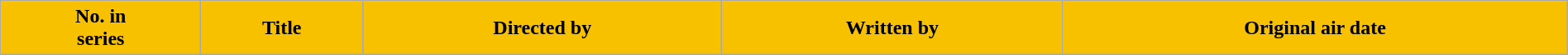<table class="wikitable plainrowheaders" style="width:100%; margin:auto;">
<tr>
<th style="background: #f7c100;">No. in<br>series</th>
<th style="background: #f7c100;">Title</th>
<th style="background: #f7c100;">Directed by</th>
<th style="background: #f7c100;">Written by</th>
<th style="background: #f7c100;">Original air date<br>




</th>
</tr>
</table>
